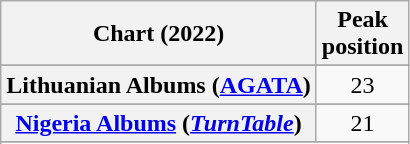<table class="wikitable sortable plainrowheaders" style="text-align:center">
<tr>
<th scope="col">Chart (2022)</th>
<th scope="col">Peak<br>position</th>
</tr>
<tr>
</tr>
<tr>
</tr>
<tr>
</tr>
<tr>
</tr>
<tr>
</tr>
<tr>
</tr>
<tr>
</tr>
<tr>
</tr>
<tr>
</tr>
<tr>
</tr>
<tr>
</tr>
<tr>
</tr>
<tr>
<th scope="row">Lithuanian Albums (<a href='#'>AGATA</a>)</th>
<td>23</td>
</tr>
<tr>
</tr>
<tr>
<th scope="row"><a href='#'>Nigeria Albums</a> (<em><a href='#'>TurnTable</a></em>)</th>
<td>21</td>
</tr>
<tr>
</tr>
<tr>
</tr>
<tr>
</tr>
<tr>
</tr>
<tr>
</tr>
<tr>
</tr>
<tr>
</tr>
<tr>
</tr>
</table>
